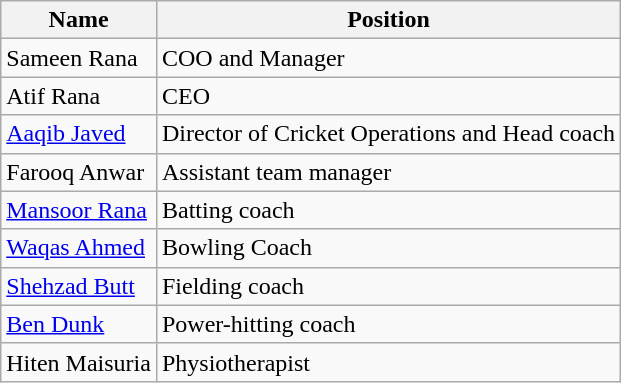<table class="wikitable">
<tr>
<th>Name</th>
<th>Position</th>
</tr>
<tr>
<td>Sameen Rana</td>
<td>COO and Manager</td>
</tr>
<tr>
<td>Atif Rana</td>
<td>CEO</td>
</tr>
<tr>
<td><a href='#'>Aaqib Javed</a></td>
<td>Director of Cricket Operations and Head coach</td>
</tr>
<tr>
<td>Farooq Anwar</td>
<td>Assistant team manager</td>
</tr>
<tr>
<td><a href='#'>Mansoor Rana</a></td>
<td>Batting coach</td>
</tr>
<tr>
<td><a href='#'>Waqas Ahmed</a></td>
<td>Bowling Coach</td>
</tr>
<tr>
<td><a href='#'>Shehzad Butt</a></td>
<td>Fielding coach</td>
</tr>
<tr>
<td><a href='#'>Ben Dunk</a></td>
<td>Power-hitting coach</td>
</tr>
<tr>
<td>Hiten Maisuria</td>
<td>Physiotherapist</td>
</tr>
</table>
